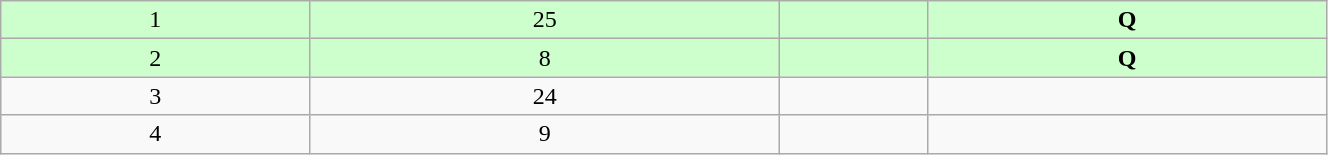<table class="wikitable" style="text-align:center;" width=70%>
<tr bgcolor="#ccffcc">
<td>1</td>
<td>25</td>
<td align=left></td>
<td><strong>Q</strong></td>
</tr>
<tr bgcolor="#ccffcc">
<td>2</td>
<td>8</td>
<td align=left></td>
<td><strong>Q</strong></td>
</tr>
<tr>
<td>3</td>
<td>24</td>
<td align=left></td>
<td></td>
</tr>
<tr>
<td>4</td>
<td>9</td>
<td align=left></td>
<td></td>
</tr>
</table>
